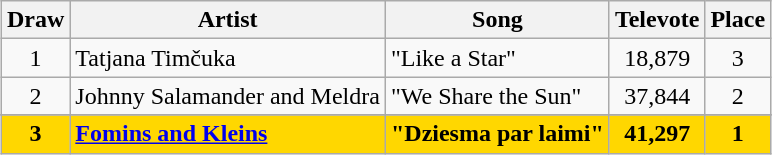<table class="sortable wikitable" style="margin: 1em auto 1em auto; text-align:center;">
<tr>
<th>Draw</th>
<th>Artist</th>
<th>Song</th>
<th>Televote</th>
<th>Place</th>
</tr>
<tr>
<td>1</td>
<td align="left">Tatjana Timčuka</td>
<td align="left">"Like a Star"</td>
<td>18,879</td>
<td>3</td>
</tr>
<tr>
<td>2</td>
<td align="left">Johnny Salamander and Meldra</td>
<td align="left">"We Share the Sun"</td>
<td>37,844</td>
<td>2</td>
</tr>
<tr>
</tr>
<tr style="font-weight:bold; background:gold;">
<td>3</td>
<td align="left"><a href='#'>Fomins and Kleins</a></td>
<td align="left">"Dziesma par laimi"</td>
<td>41,297</td>
<td>1</td>
</tr>
</table>
